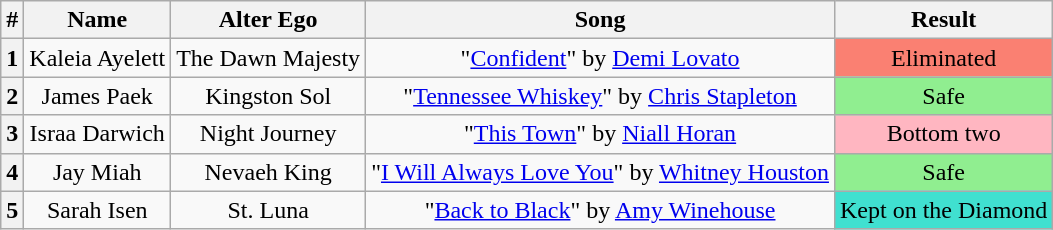<table class="wikitable plainrowheaders" style="text-align: center;">
<tr>
<th>#</th>
<th>Name</th>
<th>Alter Ego</th>
<th>Song</th>
<th>Result</th>
</tr>
<tr>
<th>1</th>
<td>Kaleia Ayelett</td>
<td>The Dawn Majesty</td>
<td>"<a href='#'>Confident</a>" by <a href='#'>Demi Lovato</a></td>
<td bgcolor=salmon>Eliminated</td>
</tr>
<tr>
<th>2</th>
<td>James Paek</td>
<td>Kingston Sol</td>
<td>"<a href='#'>Tennessee Whiskey</a>" by <a href='#'>Chris Stapleton</a></td>
<td bgcolor=lightgreen>Safe</td>
</tr>
<tr>
<th>3</th>
<td>Israa Darwich</td>
<td>Night Journey</td>
<td>"<a href='#'>This Town</a>" by <a href='#'>Niall Horan</a></td>
<td bgcolor=lightpink>Bottom two</td>
</tr>
<tr>
<th>4</th>
<td>Jay Miah</td>
<td>Nevaeh King</td>
<td>"<a href='#'>I Will Always Love You</a>" by <a href='#'>Whitney Houston</a></td>
<td bgcolor=lightgreen>Safe</td>
</tr>
<tr>
<th>5</th>
<td>Sarah Isen</td>
<td>St. Luna</td>
<td>"<a href='#'>Back to Black</a>" by <a href='#'>Amy Winehouse</a></td>
<td bgcolor=turquoise>Kept on the Diamond</td>
</tr>
</table>
